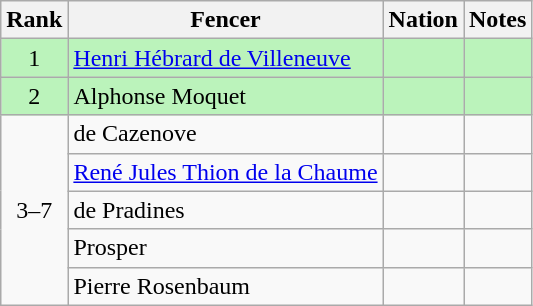<table class="wikitable sortable" style="text-align:center">
<tr>
<th>Rank</th>
<th>Fencer</th>
<th>Nation</th>
<th>Notes</th>
</tr>
<tr bgcolor=bbf3bb>
<td>1</td>
<td align=left><a href='#'>Henri Hébrard de Villeneuve</a></td>
<td align=left></td>
<td></td>
</tr>
<tr bgcolor=bbf3bb>
<td>2</td>
<td align=left>Alphonse Moquet</td>
<td align=left></td>
<td></td>
</tr>
<tr>
<td rowspan=5 align=center>3–7</td>
<td align=left>de Cazenove</td>
<td align=left></td>
<td></td>
</tr>
<tr>
<td align=left><a href='#'>René Jules Thion de la Chaume</a></td>
<td align=left></td>
<td></td>
</tr>
<tr>
<td align=left>de Pradines</td>
<td align=left></td>
<td></td>
</tr>
<tr>
<td align=left>Prosper</td>
<td align=left></td>
<td></td>
</tr>
<tr>
<td align=left>Pierre Rosenbaum</td>
<td align=left></td>
<td></td>
</tr>
</table>
